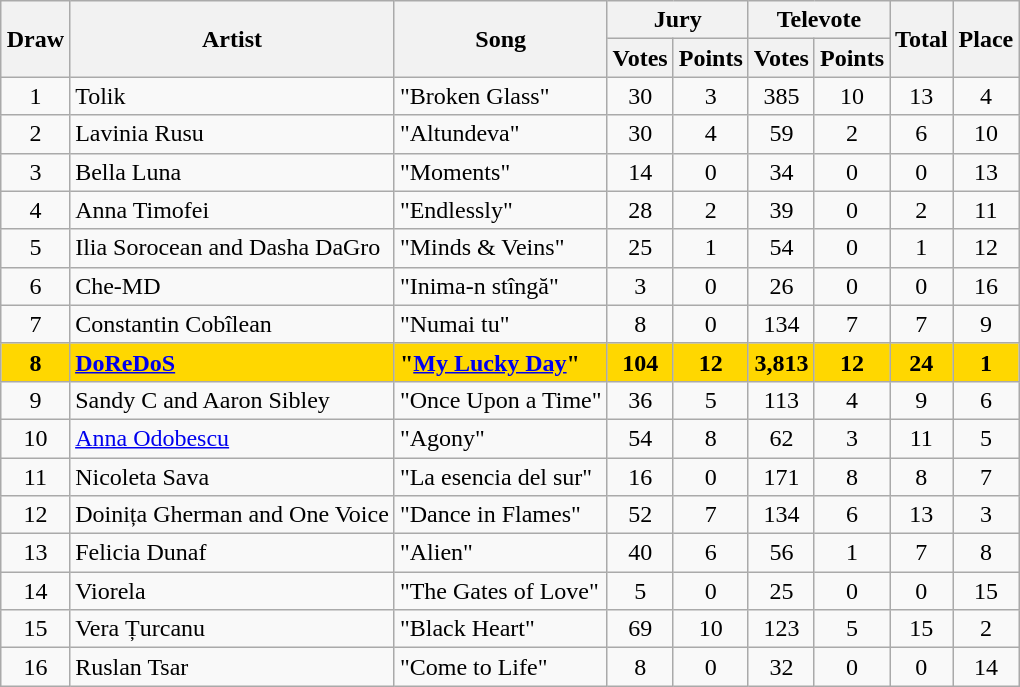<table class="sortable wikitable" style="margin: 1em auto 1em auto; text-align:center;">
<tr>
<th rowspan="2">Draw</th>
<th rowspan="2">Artist</th>
<th rowspan="2">Song</th>
<th colspan="2">Jury</th>
<th colspan="2">Televote</th>
<th rowspan="2">Total</th>
<th rowspan="2">Place</th>
</tr>
<tr>
<th>Votes</th>
<th>Points</th>
<th>Votes</th>
<th>Points</th>
</tr>
<tr>
<td>1</td>
<td align="left">Tolik</td>
<td align="left">"Broken Glass"</td>
<td>30</td>
<td>3</td>
<td>385</td>
<td>10</td>
<td>13</td>
<td>4</td>
</tr>
<tr>
<td>2</td>
<td align="left">Lavinia Rusu</td>
<td align="left">"Altundeva"</td>
<td>30</td>
<td>4</td>
<td>59</td>
<td>2</td>
<td>6</td>
<td>10</td>
</tr>
<tr>
<td>3</td>
<td align="left">Bella Luna</td>
<td align="left">"Moments"</td>
<td>14</td>
<td>0</td>
<td>34</td>
<td>0</td>
<td>0</td>
<td>13</td>
</tr>
<tr>
<td>4</td>
<td align="left">Anna Timofei</td>
<td align="left">"Endlessly"</td>
<td>28</td>
<td>2</td>
<td>39</td>
<td>0</td>
<td>2</td>
<td>11</td>
</tr>
<tr>
<td>5</td>
<td align="left">Ilia Sorocean and Dasha DaGro</td>
<td align="left">"Minds & Veins"</td>
<td>25</td>
<td>1</td>
<td>54</td>
<td>0</td>
<td>1</td>
<td>12</td>
</tr>
<tr>
<td>6</td>
<td align="left">Che-MD</td>
<td align="left">"Inima-n stîngă"</td>
<td>3</td>
<td>0</td>
<td>26</td>
<td>0</td>
<td>0</td>
<td>16</td>
</tr>
<tr>
<td>7</td>
<td align="left">Constantin Cobîlean</td>
<td align="left">"Numai tu"</td>
<td>8</td>
<td>0</td>
<td>134</td>
<td>7</td>
<td>7</td>
<td>9</td>
</tr>
<tr style="font-weight:bold;background:gold;">
<td>8</td>
<td align="left"><a href='#'>DoReDoS</a></td>
<td align="left">"<a href='#'>My Lucky Day</a>"</td>
<td>104</td>
<td>12</td>
<td>3,813</td>
<td>12</td>
<td>24</td>
<td>1</td>
</tr>
<tr>
<td>9</td>
<td align="left">Sandy C and Aaron Sibley</td>
<td align="left">"Once Upon a Time"</td>
<td>36</td>
<td>5</td>
<td>113</td>
<td>4</td>
<td>9</td>
<td>6</td>
</tr>
<tr>
<td>10</td>
<td align="left"><a href='#'>Anna Odobescu</a></td>
<td align="left">"Agony"</td>
<td>54</td>
<td>8</td>
<td>62</td>
<td>3</td>
<td>11</td>
<td>5</td>
</tr>
<tr>
<td>11</td>
<td align="left">Nicoleta Sava</td>
<td align="left">"La esencia del sur"</td>
<td>16</td>
<td>0</td>
<td>171</td>
<td>8</td>
<td>8</td>
<td>7</td>
</tr>
<tr>
<td>12</td>
<td align="left">Doinița Gherman and One Voice</td>
<td align="left">"Dance in Flames"</td>
<td>52</td>
<td>7</td>
<td>134</td>
<td>6</td>
<td>13</td>
<td>3</td>
</tr>
<tr>
<td>13</td>
<td align="left">Felicia Dunaf</td>
<td align="left">"Alien"</td>
<td>40</td>
<td>6</td>
<td>56</td>
<td>1</td>
<td>7</td>
<td>8</td>
</tr>
<tr>
<td>14</td>
<td align="left">Viorela</td>
<td align="left">"The Gates of Love"</td>
<td>5</td>
<td>0</td>
<td>25</td>
<td>0</td>
<td>0</td>
<td>15</td>
</tr>
<tr>
<td>15</td>
<td align="left">Vera Țurcanu</td>
<td align="left">"Black Heart"</td>
<td>69</td>
<td>10</td>
<td>123</td>
<td>5</td>
<td>15</td>
<td>2</td>
</tr>
<tr>
<td>16</td>
<td align="left">Ruslan Tsar</td>
<td align="left">"Come to Life"</td>
<td>8</td>
<td>0</td>
<td>32</td>
<td>0</td>
<td>0</td>
<td>14</td>
</tr>
</table>
